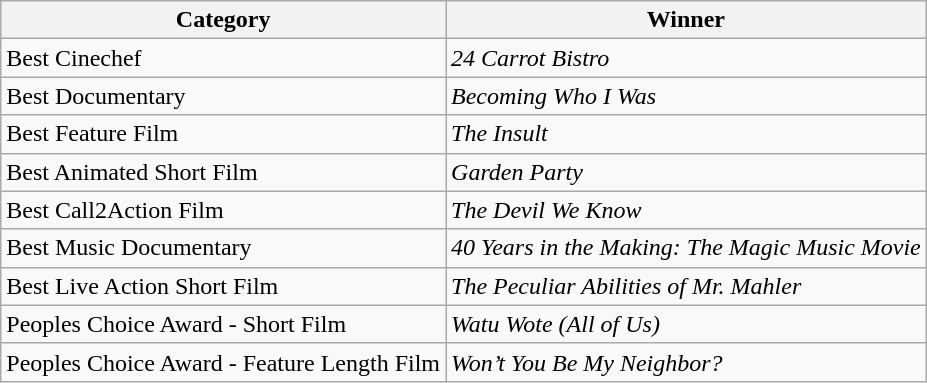<table class="wikitable">
<tr>
<th>Category</th>
<th>Winner</th>
</tr>
<tr>
<td>Best Cinechef</td>
<td><em>24 Carrot Bistro</em></td>
</tr>
<tr>
<td>Best Documentary</td>
<td><em>Becoming Who I Was</em></td>
</tr>
<tr>
<td>Best Feature Film</td>
<td><em>The Insult</em></td>
</tr>
<tr>
<td>Best Animated Short Film</td>
<td><em>Garden Party</em></td>
</tr>
<tr>
<td>Best Call2Action Film</td>
<td><em>The Devil We Know</em></td>
</tr>
<tr>
<td>Best Music Documentary</td>
<td><em>40 Years in the Making: The Magic Music Movie</em></td>
</tr>
<tr>
<td>Best Live Action Short Film</td>
<td><em>The Peculiar Abilities of Mr. Mahler</em></td>
</tr>
<tr>
<td>Peoples Choice Award - Short Film</td>
<td><em>Watu Wote (All of Us)</em></td>
</tr>
<tr>
<td>Peoples Choice Award - Feature Length Film</td>
<td><em>Won’t You Be My Neighbor?</em></td>
</tr>
</table>
